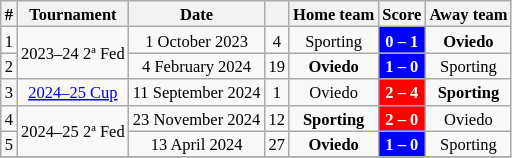<table class="wikitable" style="text-align: center; width=25%; font-size: 11px">
<tr>
<th>#</th>
<th>Tournament</th>
<th>Date</th>
<th></th>
<th>Home team</th>
<th>Score</th>
<th>Away team</th>
</tr>
<tr>
<td>1</td>
<td rowspan=2>2023–24 2ª Fed</td>
<td>1 October 2023</td>
<td>4</td>
<td>Sporting</td>
<td style="color:#FFFFFF; background:#0000FF"><strong>0 – 1</strong></td>
<td><strong>Oviedo</strong></td>
</tr>
<tr>
<td>2</td>
<td>4 February 2024</td>
<td>19</td>
<td><strong>Oviedo</strong></td>
<td style="color:#FFFFFF; background:#0000FF"><strong>1 – 0</strong></td>
<td>Sporting</td>
</tr>
<tr>
<td>3</td>
<td><a href='#'>2024–25 Cup</a></td>
<td>11 September 2024</td>
<td>1</td>
<td>Oviedo</td>
<td style="color:#FFFFFF; background:#FF0000"><strong>2 – 4</strong></td>
<td><strong>Sporting</strong></td>
</tr>
<tr>
<td>4</td>
<td rowspan=2>2024–25 2ª Fed</td>
<td>23 November 2024</td>
<td>12</td>
<td><strong>Sporting</strong></td>
<td style="color:#FFFFFF; background:#FF0000"><strong>2 – 0</strong></td>
<td>Oviedo</td>
</tr>
<tr>
<td>5</td>
<td>13 April 2024</td>
<td>27</td>
<td><strong>Oviedo</strong></td>
<td style="color:#FFFFFF; background:#0000FF"><strong>1 – 0</strong></td>
<td>Sporting</td>
</tr>
<tr>
</tr>
</table>
